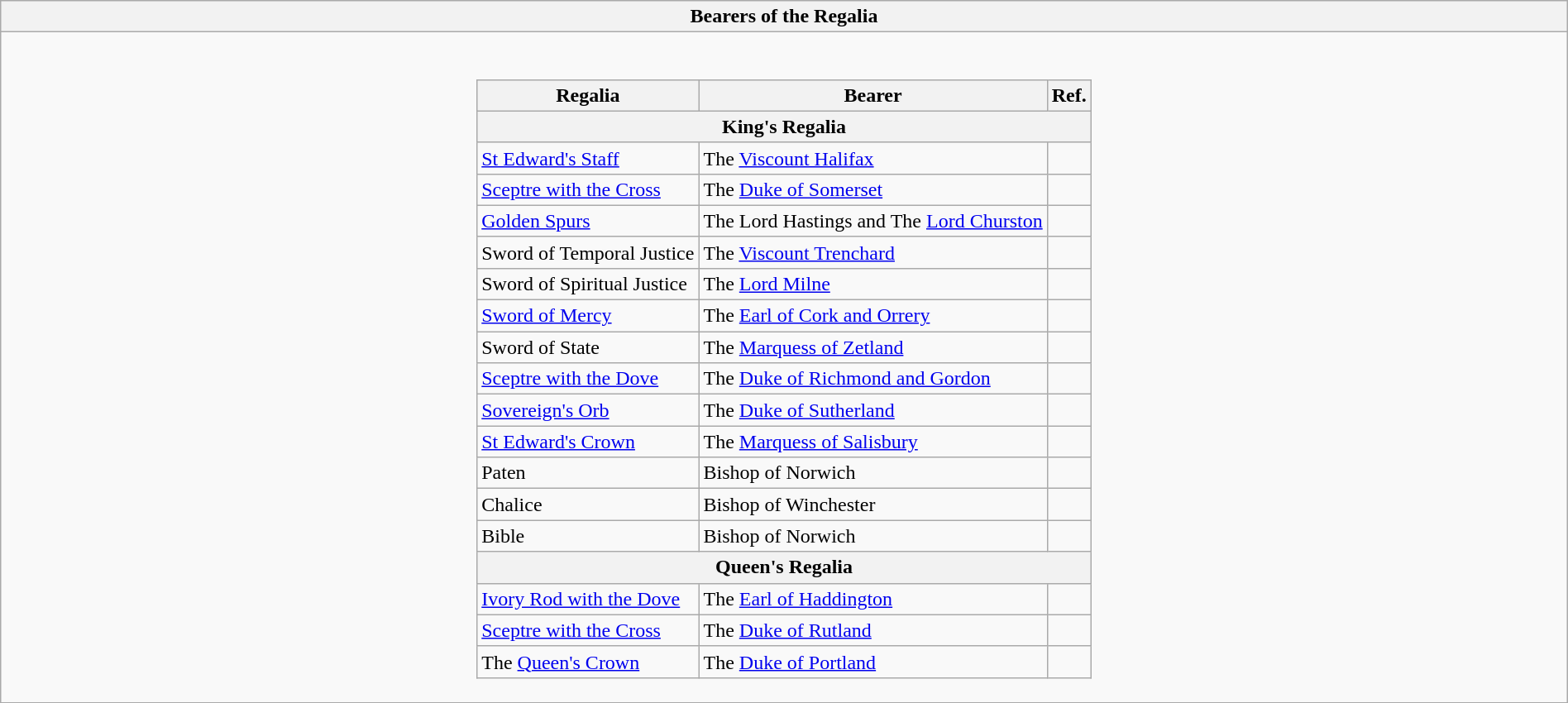<table class="wikitable collapsible collapsed" style="width:100%;">
<tr>
<th><span>Bearers of the Regalia</span></th>
</tr>
<tr>
<td><br><table class="wikitable" style="margin: 1em auto 1em auto;">
<tr>
<th>Regalia</th>
<th>Bearer</th>
<th>Ref.</th>
</tr>
<tr>
<th colspan=3>King's Regalia</th>
</tr>
<tr>
<td><a href='#'>St Edward's Staff</a></td>
<td>The <a href='#'>Viscount Halifax</a></td>
<td></td>
</tr>
<tr>
<td><a href='#'>Sceptre with the Cross</a></td>
<td>The <a href='#'>Duke of Somerset</a></td>
<td></td>
</tr>
<tr>
<td><a href='#'>Golden Spurs</a></td>
<td>The Lord Hastings and The <a href='#'>Lord Churston</a></td>
<td></td>
</tr>
<tr>
<td>Sword of Temporal Justice</td>
<td>The <a href='#'>Viscount Trenchard</a></td>
<td></td>
</tr>
<tr>
<td>Sword of Spiritual Justice</td>
<td>The <a href='#'>Lord Milne</a></td>
<td></td>
</tr>
<tr>
<td><a href='#'>Sword of Mercy</a></td>
<td>The <a href='#'>Earl of Cork and Orrery</a></td>
<td></td>
</tr>
<tr>
<td>Sword of State</td>
<td>The <a href='#'>Marquess of Zetland</a></td>
<td></td>
</tr>
<tr>
<td><a href='#'>Sceptre with the Dove</a></td>
<td>The <a href='#'>Duke of Richmond and Gordon</a></td>
<td></td>
</tr>
<tr>
<td><a href='#'>Sovereign's Orb</a></td>
<td>The <a href='#'>Duke of Sutherland</a></td>
<td></td>
</tr>
<tr>
<td><a href='#'>St Edward's Crown</a></td>
<td>The <a href='#'>Marquess of Salisbury</a></td>
<td></td>
</tr>
<tr>
<td>Paten</td>
<td>Bishop of Norwich</td>
<td></td>
</tr>
<tr>
<td>Chalice</td>
<td>Bishop of Winchester</td>
<td></td>
</tr>
<tr>
<td>Bible</td>
<td>Bishop of Norwich</td>
<td></td>
</tr>
<tr>
<th colspan=3>Queen's Regalia</th>
</tr>
<tr>
<td><a href='#'>Ivory Rod with the Dove</a></td>
<td>The <a href='#'>Earl of Haddington</a></td>
<td></td>
</tr>
<tr>
<td><a href='#'>Sceptre with the Cross</a></td>
<td>The <a href='#'>Duke of Rutland</a></td>
<td></td>
</tr>
<tr>
<td>The <a href='#'>Queen's Crown</a></td>
<td>The <a href='#'>Duke of Portland</a></td>
<td></td>
</tr>
</table>
</td>
</tr>
</table>
